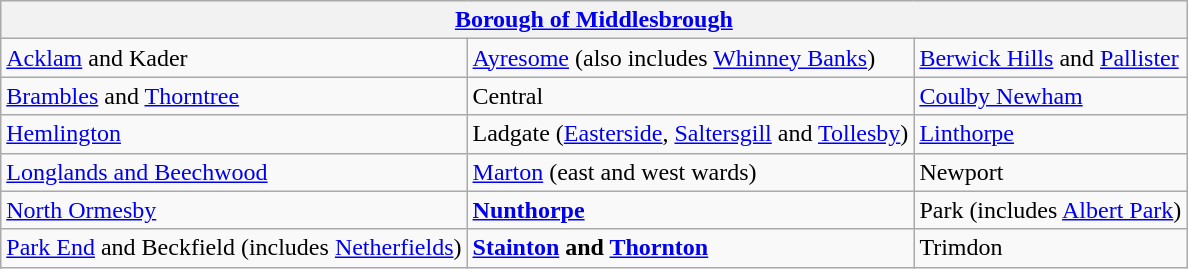<table class="wikitable">
<tr>
<th colspan="3"><a href='#'>Borough of Middlesbrough</a></th>
</tr>
<tr>
<td><a href='#'>Acklam</a> and Kader</td>
<td><a href='#'>Ayresome</a> (also includes <a href='#'>Whinney Banks</a>)</td>
<td><a href='#'>Berwick Hills</a> and <a href='#'>Pallister</a></td>
</tr>
<tr>
<td><a href='#'>Brambles</a> and <a href='#'>Thorntree</a></td>
<td>Central</td>
<td><a href='#'>Coulby Newham</a></td>
</tr>
<tr>
<td><a href='#'>Hemlington</a></td>
<td>Ladgate (<a href='#'>Easterside</a>, <a href='#'>Saltersgill</a> and <a href='#'>Tollesby</a>)</td>
<td><a href='#'>Linthorpe</a></td>
</tr>
<tr>
<td><a href='#'>Longlands and Beechwood</a></td>
<td><a href='#'>Marton</a> (east and west wards)</td>
<td>Newport</td>
</tr>
<tr>
<td><a href='#'>North Ormesby</a></td>
<td><strong><a href='#'>Nunthorpe</a></strong></td>
<td>Park (includes <a href='#'>Albert Park</a>)</td>
</tr>
<tr>
<td><a href='#'>Park End</a> and Beckfield (includes <a href='#'>Netherfields</a>)</td>
<td><strong><a href='#'>Stainton</a> and <a href='#'>Thornton</a></strong></td>
<td>Trimdon</td>
</tr>
</table>
